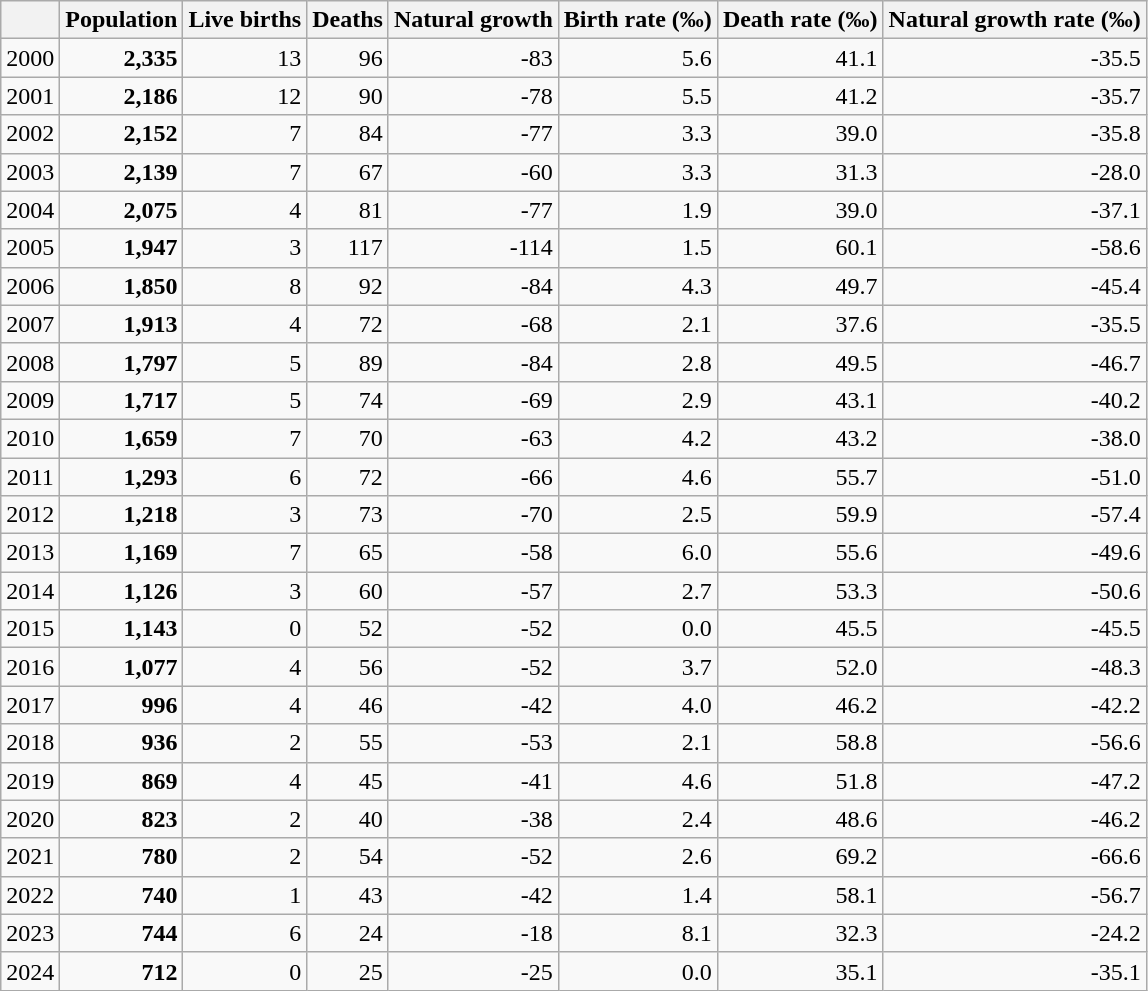<table class="wikitable sortable" style="text-align:right;">
<tr>
<th></th>
<th>Population</th>
<th>Live births</th>
<th>Deaths</th>
<th>Natural growth</th>
<th>Birth rate (‰)</th>
<th>Death rate (‰)</th>
<th>Natural growth rate (‰)</th>
</tr>
<tr>
<td align="center">2000</td>
<td><strong>2,335</strong></td>
<td>13</td>
<td>96</td>
<td>-83</td>
<td>5.6</td>
<td>41.1</td>
<td>-35.5</td>
</tr>
<tr>
<td align="center">2001</td>
<td><strong>2,186</strong></td>
<td>12</td>
<td>90</td>
<td>-78</td>
<td>5.5</td>
<td>41.2</td>
<td>-35.7</td>
</tr>
<tr>
<td align="center">2002</td>
<td><strong>2,152</strong></td>
<td>7</td>
<td>84</td>
<td>-77</td>
<td>3.3</td>
<td>39.0</td>
<td>-35.8</td>
</tr>
<tr>
<td align="center">2003</td>
<td><strong>2,139</strong></td>
<td>7</td>
<td>67</td>
<td>-60</td>
<td>3.3</td>
<td>31.3</td>
<td>-28.0</td>
</tr>
<tr>
<td align="center">2004</td>
<td><strong>2,075</strong></td>
<td>4</td>
<td>81</td>
<td>-77</td>
<td>1.9</td>
<td>39.0</td>
<td>-37.1</td>
</tr>
<tr>
<td align="center">2005</td>
<td><strong>1,947</strong></td>
<td>3</td>
<td>117</td>
<td>-114</td>
<td>1.5</td>
<td>60.1</td>
<td>-58.6</td>
</tr>
<tr>
<td align="center">2006</td>
<td><strong>1,850</strong></td>
<td>8</td>
<td>92</td>
<td>-84</td>
<td>4.3</td>
<td>49.7</td>
<td>-45.4</td>
</tr>
<tr>
<td align="center">2007</td>
<td><strong>1,913</strong></td>
<td>4</td>
<td>72</td>
<td>-68</td>
<td>2.1</td>
<td>37.6</td>
<td>-35.5</td>
</tr>
<tr>
<td align="center">2008</td>
<td><strong>1,797</strong></td>
<td>5</td>
<td>89</td>
<td>-84</td>
<td>2.8</td>
<td>49.5</td>
<td>-46.7</td>
</tr>
<tr>
<td align="center">2009</td>
<td><strong>1,717</strong></td>
<td>5</td>
<td>74</td>
<td>-69</td>
<td>2.9</td>
<td>43.1</td>
<td>-40.2</td>
</tr>
<tr>
<td align="center">2010</td>
<td><strong>1,659</strong></td>
<td>7</td>
<td>70</td>
<td>-63</td>
<td>4.2</td>
<td>43.2</td>
<td>-38.0</td>
</tr>
<tr>
<td align="center">2011</td>
<td><strong>1,293</strong></td>
<td>6</td>
<td>72</td>
<td>-66</td>
<td>4.6</td>
<td>55.7</td>
<td>-51.0</td>
</tr>
<tr>
<td align="center">2012</td>
<td><strong>1,218</strong></td>
<td>3</td>
<td>73</td>
<td>-70</td>
<td>2.5</td>
<td>59.9</td>
<td>-57.4</td>
</tr>
<tr>
<td align="center">2013</td>
<td><strong>1,169</strong></td>
<td>7</td>
<td>65</td>
<td>-58</td>
<td>6.0</td>
<td>55.6</td>
<td>-49.6</td>
</tr>
<tr>
<td align="center">2014</td>
<td><strong> 1,126 </strong></td>
<td>3</td>
<td>60</td>
<td>-57</td>
<td>2.7</td>
<td>53.3</td>
<td>-50.6</td>
</tr>
<tr>
<td align="center">2015</td>
<td><strong>1,143</strong></td>
<td>0</td>
<td>52</td>
<td>-52</td>
<td>0.0</td>
<td>45.5</td>
<td>-45.5</td>
</tr>
<tr>
<td align="center">2016</td>
<td><strong>1,077</strong></td>
<td>4</td>
<td>56</td>
<td>-52</td>
<td>3.7</td>
<td>52.0</td>
<td>-48.3</td>
</tr>
<tr>
<td align="center">2017</td>
<td><strong>996</strong></td>
<td>4</td>
<td>46</td>
<td>-42</td>
<td>4.0</td>
<td>46.2</td>
<td>-42.2</td>
</tr>
<tr>
<td align="center">2018</td>
<td><strong>936</strong></td>
<td>2</td>
<td>55</td>
<td>-53</td>
<td>2.1</td>
<td>58.8</td>
<td>-56.6</td>
</tr>
<tr>
<td align="center">2019</td>
<td><strong>869</strong></td>
<td>4</td>
<td>45</td>
<td>-41</td>
<td>4.6</td>
<td>51.8</td>
<td>-47.2</td>
</tr>
<tr>
<td align="center">2020</td>
<td><strong>823</strong></td>
<td>2</td>
<td>40</td>
<td>-38</td>
<td>2.4</td>
<td>48.6</td>
<td>-46.2</td>
</tr>
<tr>
<td align="center">2021</td>
<td><strong>780</strong></td>
<td>2</td>
<td>54</td>
<td>-52</td>
<td>2.6</td>
<td>69.2</td>
<td>-66.6</td>
</tr>
<tr>
<td align="center">2022</td>
<td><strong>740</strong></td>
<td>1</td>
<td>43</td>
<td>-42</td>
<td>1.4</td>
<td>58.1</td>
<td>-56.7</td>
</tr>
<tr>
<td align="center">2023</td>
<td><strong>744</strong></td>
<td>6</td>
<td>24</td>
<td>-18</td>
<td>8.1</td>
<td>32.3</td>
<td>-24.2</td>
</tr>
<tr>
<td align="center">2024</td>
<td><strong>712</strong></td>
<td>0</td>
<td>25</td>
<td>-25</td>
<td>0.0</td>
<td>35.1</td>
<td>-35.1</td>
</tr>
</table>
